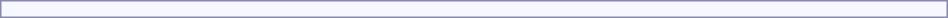<table style="border:1px solid #8888aa; background-color:#f7f8ff; padding:5px; font-size:95%; margin: 0px 12px 12px 0px; width: 50%">
</table>
